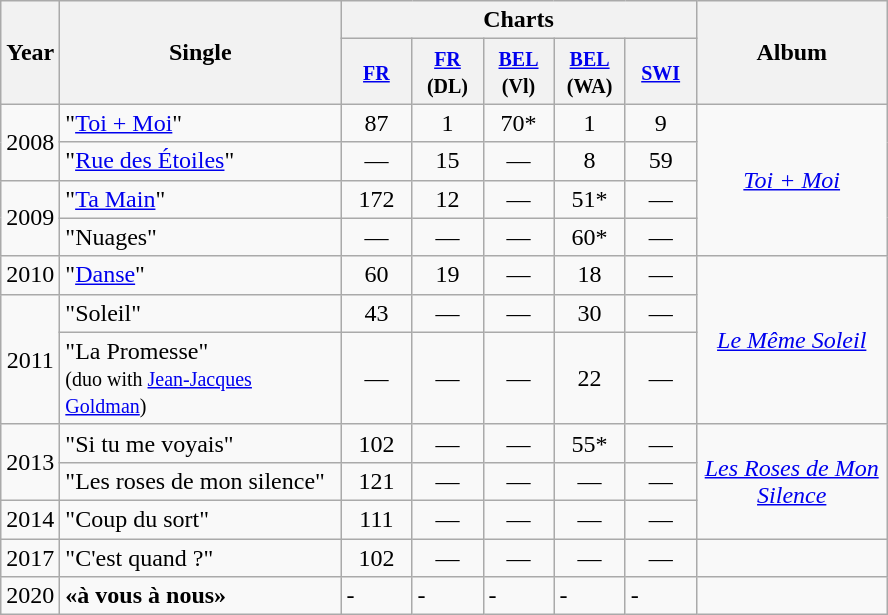<table class="wikitable">
<tr>
<th align="center" rowspan="2">Year</th>
<th align="center" rowspan="2" width="180">Single</th>
<th align="center" colspan="5">Charts</th>
<th align="center" rowspan="2" width="120">Album</th>
</tr>
<tr>
<th width="40"><small><a href='#'>FR</a> </small><br></th>
<th width="40"><small><a href='#'>FR</a> <br>(DL)</small></th>
<th width="40"><small><a href='#'>BEL</a> <br>(Vl)</small></th>
<th width="40"><small><a href='#'>BEL</a> <br>(WA)<br></small></th>
<th width="40"><small><a href='#'>SWI</a><br></small></th>
</tr>
<tr>
<td align="center" rowspan="2">2008</td>
<td>"<a href='#'>Toi + Moi</a>"</td>
<td align="center">87</td>
<td align="center">1</td>
<td align="center">70*</td>
<td align="center">1</td>
<td align="center">9</td>
<td align="center" rowspan="4"><em><a href='#'>Toi + Moi</a></em></td>
</tr>
<tr>
<td>"<a href='#'>Rue des Étoiles</a>"</td>
<td align="center">—</td>
<td align="center">15</td>
<td align="center">—</td>
<td align="center">8</td>
<td align="center">59</td>
</tr>
<tr>
<td align="center" rowspan="2">2009</td>
<td>"<a href='#'>Ta Main</a>"</td>
<td align="center">172</td>
<td align="center">12</td>
<td align="center">—</td>
<td align="center">51*</td>
<td align="center">—</td>
</tr>
<tr>
<td>"Nuages"</td>
<td align="center">—</td>
<td align="center">—</td>
<td align="center">—</td>
<td align="center">60*</td>
<td align="center">—</td>
</tr>
<tr>
<td align="center" rowspan="1">2010</td>
<td>"<a href='#'>Danse</a>"</td>
<td align="center">60</td>
<td align="center">19</td>
<td align="center">—</td>
<td align="center">18</td>
<td align="center">—</td>
<td align="center" rowspan="3"><em><a href='#'>Le Même Soleil</a></em></td>
</tr>
<tr>
<td align="center" rowspan="2">2011</td>
<td>"Soleil"</td>
<td align="center">43</td>
<td align="center">—</td>
<td align="center">—</td>
<td align="center">30</td>
<td align="center">—</td>
</tr>
<tr>
<td>"La Promesse" <br><small>(duo with <a href='#'>Jean-Jacques Goldman</a>)</small></td>
<td align="center">—</td>
<td align="center">—</td>
<td align="center">—</td>
<td align="center">22</td>
<td align="center">—</td>
</tr>
<tr>
<td align="center" rowspan="2">2013</td>
<td>"Si tu me voyais"</td>
<td align="center">102</td>
<td align="center">—</td>
<td align="center">—</td>
<td align="center">55*</td>
<td align="center">—</td>
<td align="center" rowspan=3><em><a href='#'>Les Roses de Mon Silence</a></em></td>
</tr>
<tr>
<td>"Les roses de mon silence"</td>
<td align="center">121</td>
<td align="center">—</td>
<td align="center">—</td>
<td align="center">—</td>
<td align="center">—</td>
</tr>
<tr>
<td align="center">2014</td>
<td>"Coup du sort"</td>
<td align="center">111</td>
<td align="center">—</td>
<td align="center">—</td>
<td align="center">—</td>
<td align="center">—</td>
</tr>
<tr>
<td align="center">2017</td>
<td>"C'est quand ?"</td>
<td align="center">102<br></td>
<td align="center">—</td>
<td align="center">—</td>
<td align="center">—</td>
<td align="center">—</td>
<td></td>
</tr>
<tr>
<td>2020</td>
<td><strong>«à vous à nous»</strong></td>
<td>-</td>
<td>-</td>
<td>-</td>
<td>-</td>
<td>-</td>
<td></td>
</tr>
</table>
